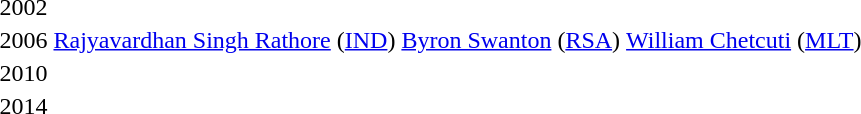<table>
<tr>
<td>2002</td>
<td></td>
<td></td>
<td></td>
</tr>
<tr>
<td>2006</td>
<td> <a href='#'>Rajyavardhan Singh Rathore</a> (<a href='#'>IND</a>)</td>
<td> <a href='#'>Byron Swanton</a> (<a href='#'>RSA</a>)</td>
<td> <a href='#'>William Chetcuti</a> (<a href='#'>MLT</a>)</td>
</tr>
<tr>
<td>2010<br></td>
<td></td>
<td></td>
<td></td>
</tr>
<tr>
<td>2014<br></td>
<td></td>
<td></td>
<td></td>
</tr>
</table>
